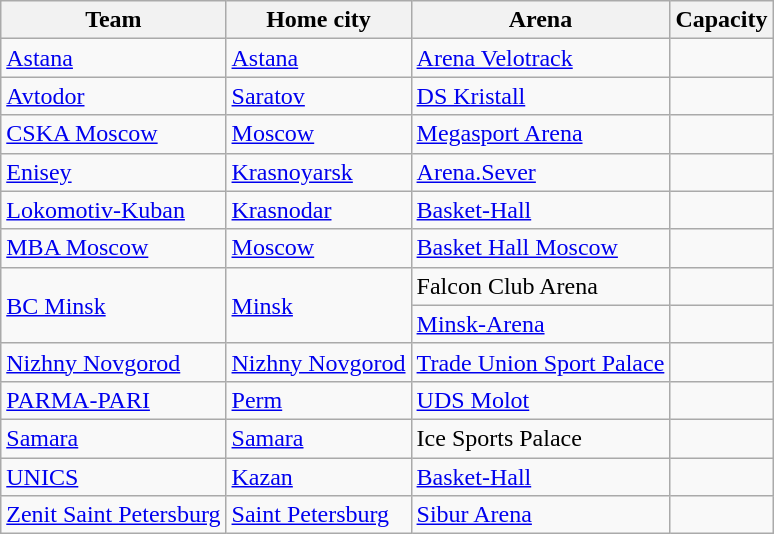<table class="wikitable sortable">
<tr>
<th>Team</th>
<th>Home city</th>
<th>Arena</th>
<th>Capacity</th>
</tr>
<tr>
<td> <a href='#'>Astana</a></td>
<td><a href='#'>Astana</a></td>
<td><a href='#'>Arena Velotrack</a></td>
<td style="text-align:center"></td>
</tr>
<tr>
<td> <a href='#'>Avtodor</a></td>
<td><a href='#'>Saratov</a></td>
<td><a href='#'>DS Kristall</a></td>
<td style="text-align:center"></td>
</tr>
<tr>
<td> <a href='#'>CSKA Moscow</a></td>
<td><a href='#'>Moscow</a></td>
<td><a href='#'>Megasport Arena</a></td>
<td style="text-align:center"></td>
</tr>
<tr>
<td> <a href='#'>Enisey</a></td>
<td><a href='#'>Krasnoyarsk</a></td>
<td><a href='#'>Arena.Sever</a></td>
<td style="text-align:center"></td>
</tr>
<tr>
<td> <a href='#'>Lokomotiv-Kuban</a></td>
<td><a href='#'>Krasnodar</a></td>
<td><a href='#'>Basket-Hall</a></td>
<td style="text-align:center"></td>
</tr>
<tr>
<td> <a href='#'>MBA Moscow</a></td>
<td><a href='#'>Moscow</a></td>
<td><a href='#'>Basket Hall Moscow</a></td>
<td style="text-align:center"></td>
</tr>
<tr>
<td rowspan=2> <a href='#'>BC Minsk</a></td>
<td rowspan=2><a href='#'>Minsk</a></td>
<td>Falcon Club Arena</td>
<td style="text-align:center"></td>
</tr>
<tr>
<td><a href='#'>Minsk-Arena</a></td>
<td></td>
</tr>
<tr>
<td> <a href='#'>Nizhny Novgorod</a></td>
<td><a href='#'>Nizhny Novgorod</a></td>
<td><a href='#'>Trade Union Sport Palace</a></td>
<td style="text-align:center"></td>
</tr>
<tr>
<td> <a href='#'>PARMA-PARI</a></td>
<td><a href='#'>Perm</a></td>
<td><a href='#'>UDS Molot</a></td>
<td style="text-align:center"></td>
</tr>
<tr>
<td> <a href='#'>Samara</a></td>
<td><a href='#'>Samara</a></td>
<td>Ice Sports Palace</td>
<td style="text-align:center"></td>
</tr>
<tr>
<td> <a href='#'>UNICS</a></td>
<td><a href='#'>Kazan</a></td>
<td><a href='#'>Basket-Hall</a></td>
<td style="text-align:center"></td>
</tr>
<tr>
<td> <a href='#'>Zenit Saint Petersburg</a></td>
<td><a href='#'>Saint Petersburg</a></td>
<td><a href='#'>Sibur Arena</a></td>
<td style="text-align:center"></td>
</tr>
</table>
